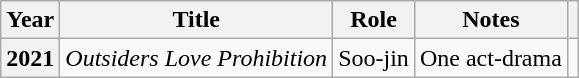<table class="wikitable plainrowheaders">
<tr>
<th scope="col">Year</th>
<th scope="col">Title</th>
<th scope="col">Role</th>
<th scope="col">Notes</th>
<th scope="col"></th>
</tr>
<tr>
<th scope="row">2021</th>
<td><em>Outsiders Love Prohibition</em></td>
<td>Soo-jin</td>
<td>One act-drama</td>
<td style="text-align:center"></td>
</tr>
</table>
